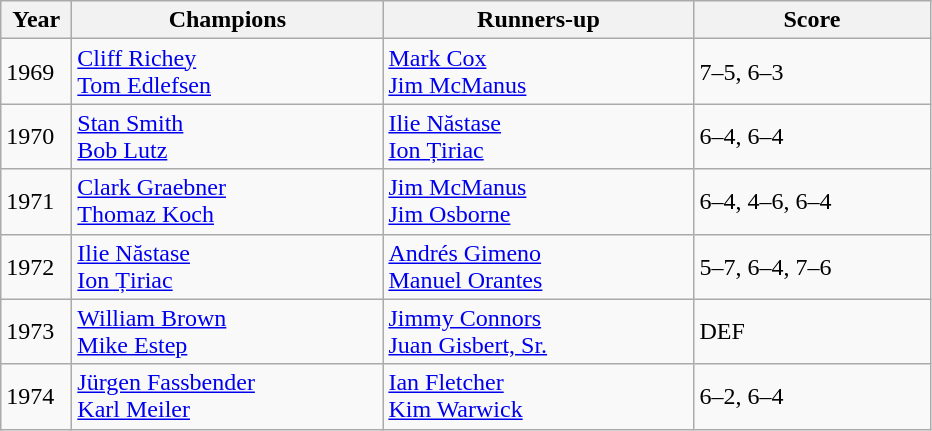<table class="wikitable">
<tr>
<th style="width:40px">Year</th>
<th style="width:200px">Champions</th>
<th style="width:200px">Runners-up</th>
<th style="width:150px" class="unsortable">Score</th>
</tr>
<tr>
<td>1969</td>
<td> <a href='#'>Cliff Richey</a><br> <a href='#'>Tom Edlefsen</a></td>
<td> <a href='#'>Mark Cox</a><br> <a href='#'>Jim McManus</a></td>
<td>7–5, 6–3</td>
</tr>
<tr>
<td>1970</td>
<td> <a href='#'>Stan Smith</a><br> <a href='#'>Bob Lutz</a></td>
<td> <a href='#'>Ilie Năstase</a><br> <a href='#'>Ion Țiriac</a></td>
<td>6–4, 6–4</td>
</tr>
<tr>
<td>1971</td>
<td> <a href='#'>Clark Graebner</a><br> <a href='#'>Thomaz Koch</a></td>
<td> <a href='#'>Jim McManus</a><br> <a href='#'>Jim Osborne</a></td>
<td>6–4, 4–6, 6–4</td>
</tr>
<tr>
<td>1972</td>
<td> <a href='#'>Ilie Năstase</a><br> <a href='#'>Ion Țiriac</a></td>
<td> <a href='#'>Andrés Gimeno</a><br> <a href='#'>Manuel Orantes</a></td>
<td>5–7, 6–4, 7–6</td>
</tr>
<tr>
<td>1973</td>
<td> <a href='#'>William Brown</a><br> <a href='#'>Mike Estep</a></td>
<td> <a href='#'>Jimmy Connors</a><br> <a href='#'>Juan Gisbert, Sr.</a></td>
<td>DEF</td>
</tr>
<tr>
<td>1974</td>
<td> <a href='#'>Jürgen Fassbender</a><br> <a href='#'>Karl Meiler</a></td>
<td> <a href='#'>Ian Fletcher</a><br> <a href='#'>Kim Warwick</a></td>
<td>6–2, 6–4</td>
</tr>
</table>
